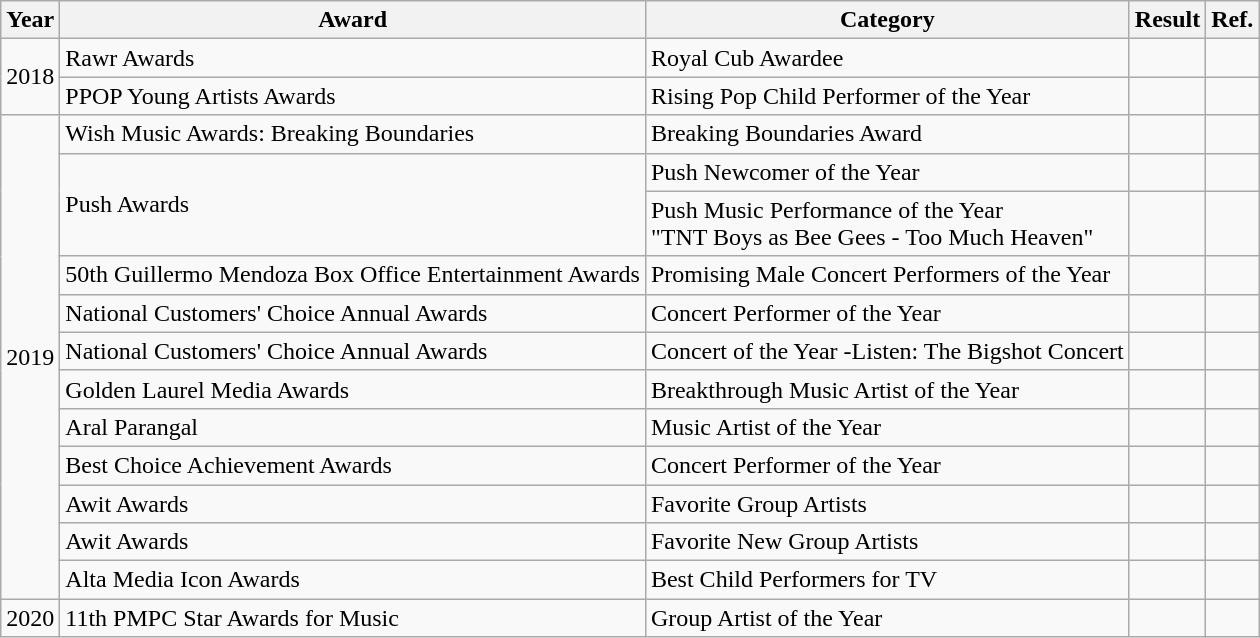<table class="wikitable">
<tr>
<th>Year</th>
<th>Award</th>
<th>Category</th>
<th>Result</th>
<th>Ref.</th>
</tr>
<tr>
<td rowspan="2">2018</td>
<td>Rawr Awards</td>
<td>Royal Cub Awardee</td>
<td></td>
<td></td>
</tr>
<tr>
<td>PPOP Young Artists Awards</td>
<td>Rising Pop Child Performer of the Year</td>
<td></td>
<td></td>
</tr>
<tr>
<td rowspan="12">2019</td>
<td>Wish Music Awards: Breaking Boundaries</td>
<td>Breaking Boundaries Award</td>
<td></td>
<td></td>
</tr>
<tr>
<td rowspan="2">Push Awards</td>
<td>Push Newcomer of the Year</td>
<td></td>
<td></td>
</tr>
<tr>
<td>Push Music Performance of the Year<br>"TNT Boys as Bee Gees - Too Much Heaven"</td>
<td></td>
<td></td>
</tr>
<tr>
<td>50th Guillermo Mendoza Box Office Entertainment Awards</td>
<td>Promising Male Concert Performers of the Year</td>
<td></td>
<td></td>
</tr>
<tr>
<td>National Customers' Choice Annual Awards</td>
<td>Concert Performer of the Year</td>
<td></td>
<td></td>
</tr>
<tr>
<td>National Customers' Choice Annual Awards</td>
<td>Concert of the Year -Listen: The Bigshot Concert</td>
<td></td>
<td></td>
</tr>
<tr>
<td>Golden Laurel Media Awards</td>
<td>Breakthrough Music Artist of the Year</td>
<td></td>
<td></td>
</tr>
<tr>
<td>Aral Parangal</td>
<td>Music Artist of the Year</td>
<td></td>
<td></td>
</tr>
<tr>
<td>Best Choice Achievement Awards</td>
<td>Concert Performer of the Year</td>
<td></td>
<td></td>
</tr>
<tr>
<td>Awit Awards</td>
<td>Favorite Group Artists</td>
<td></td>
<td></td>
</tr>
<tr>
<td>Awit Awards</td>
<td>Favorite New Group Artists</td>
<td></td>
<td></td>
</tr>
<tr>
<td>Alta Media Icon Awards</td>
<td>Best Child Performers for TV</td>
<td></td>
<td></td>
</tr>
<tr>
<td>2020</td>
<td>11th PMPC Star Awards for Music</td>
<td>Group Artist of the Year</td>
<td></td>
<td></td>
</tr>
</table>
